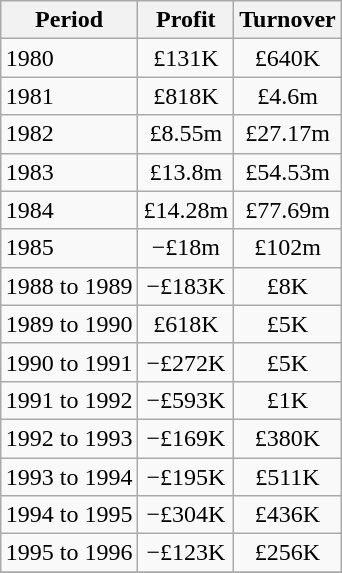<table class ="wikitable" align="right">
<tr>
<th>Period</th>
<th>Profit</th>
<th>Turnover</th>
</tr>
<tr>
<td>1980</td>
<td style="text-align: center;"> £131K</td>
<td style="text-align: center;">£640K</td>
</tr>
<tr>
<td>1981</td>
<td style="text-align: center;"> £818K</td>
<td style="text-align: center;">£4.6m</td>
</tr>
<tr>
<td>1982</td>
<td style="text-align: center;"> £8.55m</td>
<td style="text-align: center;">£27.17m</td>
</tr>
<tr>
<td>1983</td>
<td style="text-align: center;"> £13.8m</td>
<td style="text-align: center;">£54.53m</td>
</tr>
<tr>
<td>1984</td>
<td style="text-align: center;"> £14.28m</td>
<td style="text-align: center;">£77.69m</td>
</tr>
<tr>
<td>1985</td>
<td style="text-align: center;"> −£18m</td>
<td style="text-align: center;">£102m</td>
</tr>
<tr>
<td>1988 to 1989</td>
<td style="text-align: center;"> −£183K</td>
<td style="text-align: center;">£8K</td>
</tr>
<tr>
<td>1989 to 1990</td>
<td style="text-align: center;"> £618K</td>
<td style="text-align: center;">£5K</td>
</tr>
<tr>
<td>1990 to 1991</td>
<td style="text-align: center;"> −£272K</td>
<td style="text-align: center;">£5K</td>
</tr>
<tr>
<td>1991 to 1992</td>
<td style="text-align: center;"> −£593K</td>
<td style="text-align: center;">£1K</td>
</tr>
<tr>
<td>1992 to 1993</td>
<td style="text-align: center;"> −£169K</td>
<td style="text-align: center;">£380K</td>
</tr>
<tr>
<td>1993 to 1994</td>
<td style="text-align: center;"> −£195K</td>
<td style="text-align: center;">£511K</td>
</tr>
<tr>
<td>1994 to 1995</td>
<td style="text-align: center;"> −£304K</td>
<td style="text-align: center;">£436K</td>
</tr>
<tr>
<td>1995 to 1996</td>
<td style="text-align: center;"> −£123K</td>
<td style="text-align: center;">£256K</td>
</tr>
<tr>
</tr>
</table>
